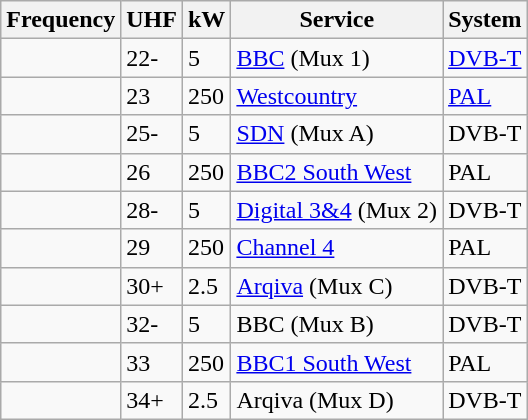<table class="wikitable sortable">
<tr>
<th>Frequency</th>
<th>UHF</th>
<th>kW</th>
<th>Service</th>
<th>System</th>
</tr>
<tr>
<td></td>
<td>22-</td>
<td>5</td>
<td><a href='#'>BBC</a> (Mux 1)</td>
<td><a href='#'>DVB-T</a></td>
</tr>
<tr>
<td></td>
<td>23</td>
<td>250</td>
<td><a href='#'>Westcountry</a></td>
<td><a href='#'>PAL</a></td>
</tr>
<tr>
<td></td>
<td>25-</td>
<td>5</td>
<td><a href='#'>SDN</a> (Mux A)</td>
<td>DVB-T</td>
</tr>
<tr>
<td></td>
<td>26</td>
<td>250</td>
<td><a href='#'>BBC2 South West</a></td>
<td>PAL</td>
</tr>
<tr>
<td></td>
<td>28-</td>
<td>5</td>
<td><a href='#'>Digital 3&4</a> (Mux 2)</td>
<td>DVB-T</td>
</tr>
<tr>
<td></td>
<td>29</td>
<td>250</td>
<td><a href='#'>Channel 4</a></td>
<td>PAL</td>
</tr>
<tr>
<td></td>
<td>30+</td>
<td>2.5</td>
<td><a href='#'>Arqiva</a> (Mux C)</td>
<td>DVB-T</td>
</tr>
<tr>
<td></td>
<td>32-</td>
<td>5</td>
<td>BBC (Mux B)</td>
<td>DVB-T</td>
</tr>
<tr>
<td></td>
<td>33</td>
<td>250</td>
<td><a href='#'>BBC1 South West</a></td>
<td>PAL</td>
</tr>
<tr>
<td></td>
<td>34+</td>
<td>2.5</td>
<td>Arqiva (Mux D)</td>
<td>DVB-T</td>
</tr>
</table>
